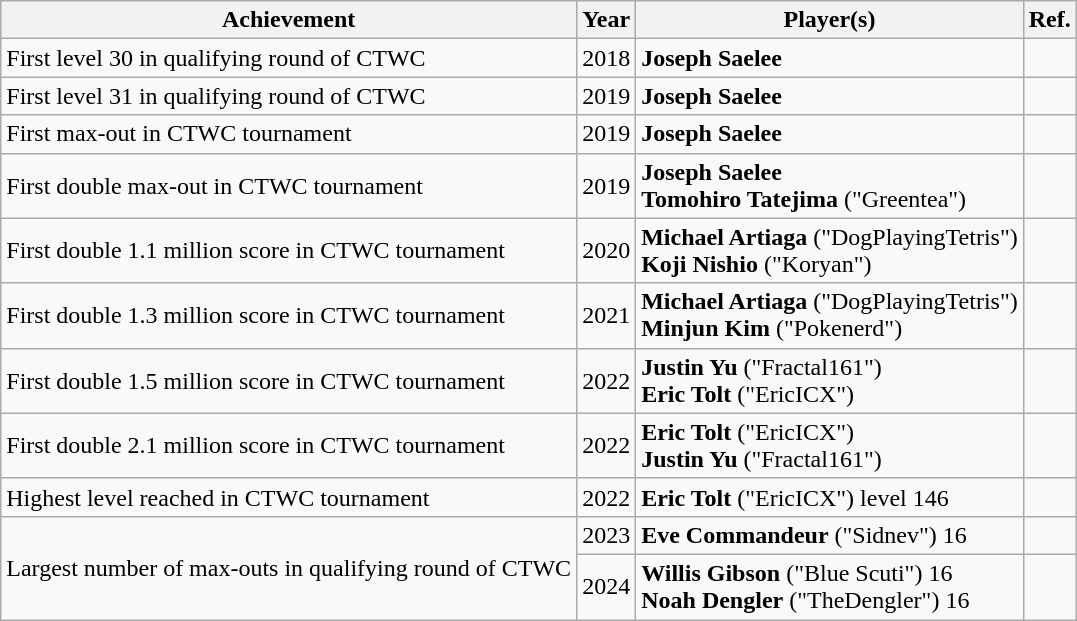<table class="wikitable">
<tr>
<th>Achievement</th>
<th>Year</th>
<th>Player(s)</th>
<th>Ref.</th>
</tr>
<tr>
<td>First level 30 in qualifying round of CTWC</td>
<td>2018</td>
<td> <strong>Joseph Saelee</strong></td>
<td></td>
</tr>
<tr>
<td>First level 31 in qualifying round of CTWC</td>
<td>2019</td>
<td> <strong>Joseph Saelee</strong></td>
<td></td>
</tr>
<tr>
<td>First max-out in CTWC tournament</td>
<td>2019</td>
<td> <strong>Joseph Saelee</strong></td>
<td></td>
</tr>
<tr>
<td>First double max-out in CTWC tournament</td>
<td>2019</td>
<td> <strong>Joseph Saelee</strong><br> <strong>Tomohiro Tatejima</strong> ("Greentea")</td>
<td></td>
</tr>
<tr>
<td>First double 1.1 million score in CTWC tournament</td>
<td>2020</td>
<td> <strong>Michael Artiaga</strong> ("DogPlayingTetris")<br> <strong>Koji Nishio</strong> ("Koryan")</td>
<td></td>
</tr>
<tr>
<td>First double 1.3 million score in CTWC tournament</td>
<td>2021</td>
<td> <strong>Michael Artiaga</strong> ("DogPlayingTetris")<br> <strong>Minjun Kim</strong> ("Pokenerd")</td>
<td></td>
</tr>
<tr>
<td>First double 1.5 million score in CTWC tournament</td>
<td>2022</td>
<td> <strong>Justin Yu</strong> ("Fractal161")<br> <strong>Eric Tolt</strong> ("EricICX")</td>
<td></td>
</tr>
<tr>
<td>First double 2.1 million score in CTWC tournament</td>
<td>2022</td>
<td> <strong>Eric Tolt</strong> ("EricICX")<br> <strong>Justin Yu</strong> ("Fractal161")</td>
<td></td>
</tr>
<tr>
<td>Highest level reached in CTWC tournament</td>
<td>2022</td>
<td> <strong>Eric Tolt</strong> ("EricICX") level 146</td>
<td></td>
</tr>
<tr>
<td rowspan=2>Largest number of max-outs in qualifying round of CTWC</td>
<td>2023</td>
<td> <strong>Eve Commandeur</strong> ("Sidnev") 16</td>
<td></td>
</tr>
<tr>
<td>2024</td>
<td> <strong>Willis Gibson</strong> ("Blue Scuti") 16<br> <strong>Noah Dengler</strong> ("TheDengler") 16</td>
<td></td>
</tr>
</table>
